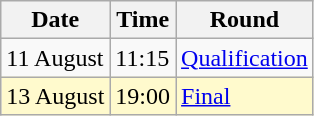<table class="wikitable">
<tr>
<th>Date</th>
<th>Time</th>
<th>Round</th>
</tr>
<tr>
<td>11 August</td>
<td>11:15</td>
<td><a href='#'>Qualification</a></td>
</tr>
<tr style=background:lemonchiffon>
<td>13 August</td>
<td>19:00</td>
<td><a href='#'>Final</a></td>
</tr>
</table>
